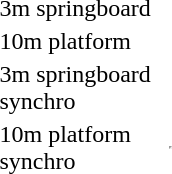<table>
<tr>
<td>3m springboard</td>
<td></td>
<td></td>
<td></td>
</tr>
<tr>
<td>10m platform</td>
<td></td>
<td></td>
<td></td>
</tr>
<tr>
<td>3m springboard<br>synchro</td>
<td></td>
<td></td>
<td></td>
</tr>
<tr>
<td>10m platform<br>synchro</td>
<td></td>
<td></td>
<td><hr></td>
</tr>
</table>
